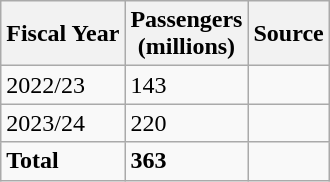<table class="wikitable">
<tr>
<th>Fiscal Year</th>
<th>Passengers<br>(millions)</th>
<th>Source</th>
</tr>
<tr>
<td>2022/23</td>
<td>143</td>
<td></td>
</tr>
<tr>
<td>2023/24</td>
<td>220</td>
<td></td>
</tr>
<tr>
<td><strong>Total</strong></td>
<td><strong>363</strong></td>
<td></td>
</tr>
</table>
